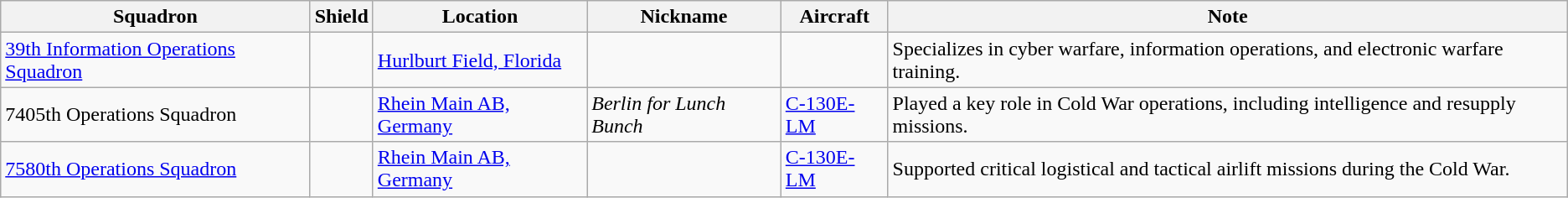<table class="wikitable">
<tr>
<th>Squadron</th>
<th>Shield</th>
<th>Location</th>
<th>Nickname</th>
<th>Aircraft</th>
<th>Note</th>
</tr>
<tr>
<td><a href='#'>39th Information Operations Squadron</a></td>
<td></td>
<td><a href='#'>Hurlburt Field, Florida</a></td>
<td></td>
<td></td>
<td>Specializes in cyber warfare, information operations, and electronic warfare training.</td>
</tr>
<tr>
<td>7405th Operations Squadron</td>
<td></td>
<td><a href='#'>Rhein Main AB, Germany</a></td>
<td><em>Berlin for Lunch Bunch</em></td>
<td><a href='#'>C-130E-LM</a></td>
<td>Played a key role in Cold War operations, including intelligence and resupply missions.</td>
</tr>
<tr>
<td><a href='#'>7580th Operations Squadron</a></td>
<td></td>
<td><a href='#'>Rhein Main AB, Germany</a></td>
<td></td>
<td><a href='#'>C-130E-LM</a></td>
<td>Supported critical logistical and tactical airlift missions during the Cold War.</td>
</tr>
</table>
